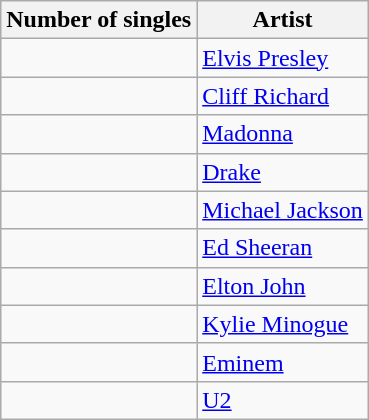<table class="wikitable">
<tr>
<th>Number of singles</th>
<th>Artist</th>
</tr>
<tr>
<td></td>
<td><a href='#'>Elvis Presley</a></td>
</tr>
<tr>
<td></td>
<td><a href='#'>Cliff Richard</a></td>
</tr>
<tr>
<td></td>
<td><a href='#'>Madonna</a></td>
</tr>
<tr>
<td></td>
<td><a href='#'>Drake</a></td>
</tr>
<tr>
<td></td>
<td><a href='#'>Michael Jackson</a></td>
</tr>
<tr>
<td></td>
<td><a href='#'>Ed Sheeran</a></td>
</tr>
<tr>
<td></td>
<td><a href='#'>Elton John</a></td>
</tr>
<tr>
<td></td>
<td><a href='#'>Kylie Minogue</a></td>
</tr>
<tr>
<td></td>
<td><a href='#'>Eminem</a></td>
</tr>
<tr>
<td></td>
<td><a href='#'>U2</a></td>
</tr>
</table>
